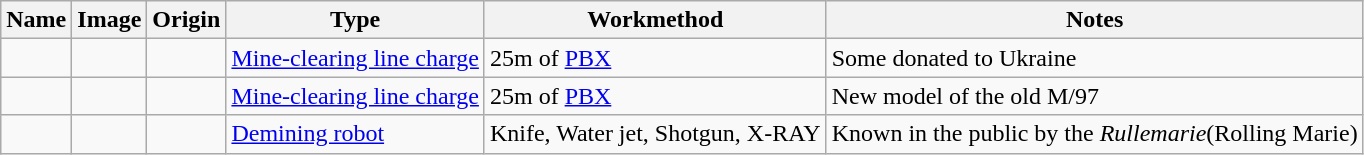<table class="wikitable">
<tr>
<th>Name</th>
<th>Image</th>
<th>Origin</th>
<th>Type</th>
<th>Workmethod</th>
<th>Notes</th>
</tr>
<tr>
<td></td>
<td></td>
<td></td>
<td><a href='#'>Mine-clearing line charge</a></td>
<td>25m of <a href='#'>PBX</a></td>
<td>Some donated to Ukraine</td>
</tr>
<tr>
<td></td>
<td></td>
<td></td>
<td><a href='#'>Mine-clearing line charge</a></td>
<td>25m of <a href='#'>PBX</a></td>
<td>New model of the old M/97</td>
</tr>
<tr>
<td></td>
<td></td>
<td></td>
<td><a href='#'>Demining robot</a></td>
<td>Knife, Water jet, Shotgun, X-RAY</td>
<td>Known in the public by the <em>Rullemarie</em>(Rolling Marie)</td>
</tr>
</table>
